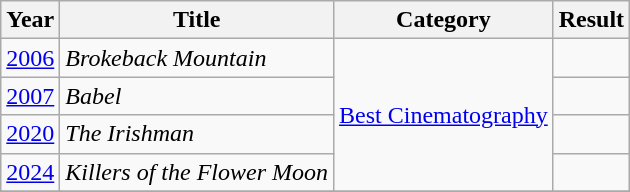<table class="wikitable">
<tr>
<th>Year</th>
<th>Title</th>
<th>Category</th>
<th>Result</th>
</tr>
<tr>
<td><a href='#'>2006</a></td>
<td><em>Brokeback Mountain</em></td>
<td rowspan="4"><a href='#'>Best Cinematography</a></td>
<td></td>
</tr>
<tr>
<td><a href='#'>2007</a></td>
<td><em>Babel</em></td>
<td></td>
</tr>
<tr>
<td><a href='#'>2020</a></td>
<td><em>The Irishman</em></td>
<td></td>
</tr>
<tr>
<td><a href='#'>2024</a></td>
<td><em>Killers of the Flower Moon</em></td>
<td></td>
</tr>
<tr>
</tr>
</table>
